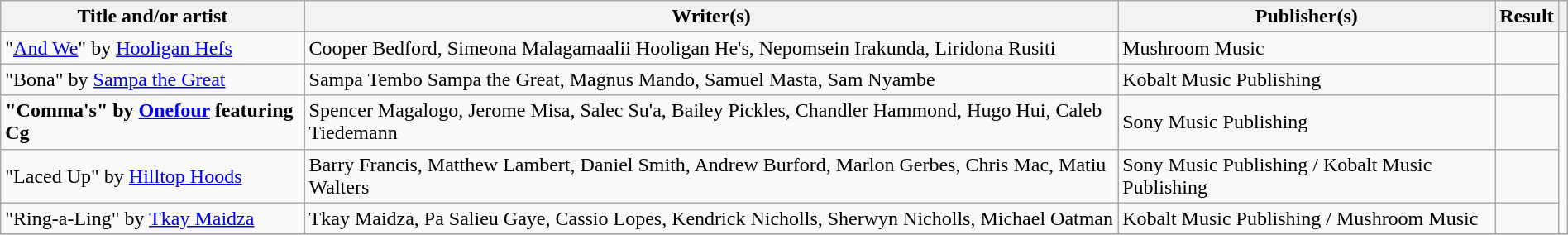<table class="wikitable" width=100%>
<tr>
<th scope="col">Title and/or artist</th>
<th scope="col">Writer(s)</th>
<th scope="col">Publisher(s)</th>
<th scope="col">Result</th>
<th scope="col"></th>
</tr>
<tr>
<td>"<a href='#'>And We</a>" by <a href='#'>Hooligan Hefs</a></td>
<td>Cooper Bedford, Simeona Malagamaalii  Hooligan He's, Nepomsein Irakunda, Liridona Rusiti</td>
<td>Mushroom Music</td>
<td></td>
<td rowspan="5"></td>
</tr>
<tr>
<td>"Bona" by <a href='#'>Sampa the Great</a></td>
<td>Sampa Tembo  Sampa the Great, Magnus Mando, Samuel Masta, Sam Nyambe</td>
<td>Kobalt Music Publishing</td>
<td></td>
</tr>
<tr>
<td><strong>"Comma's" by <a href='#'>Onefour</a> featuring Cg</strong></td>
<td>Spencer Magalogo, Jerome Misa, Salec Su'a, Bailey Pickles, Chandler Hammond, Hugo Hui, Caleb Tiedemann</td>
<td>Sony Music Publishing</td>
<td></td>
</tr>
<tr>
<td>"Laced Up" by <a href='#'>Hilltop Hoods</a></td>
<td>Barry Francis, Matthew Lambert, Daniel Smith, Andrew Burford, Marlon Gerbes, Chris Mac, Matiu Walters</td>
<td>Sony Music Publishing / Kobalt Music Publishing</td>
<td></td>
</tr>
<tr>
<td>"Ring-a-Ling" by <a href='#'>Tkay Maidza</a></td>
<td>Tkay Maidza, Pa Salieu Gaye, Cassio Lopes, Kendrick Nicholls, Sherwyn Nicholls, Michael Oatman</td>
<td>Kobalt Music Publishing / Mushroom Music</td>
<td></td>
</tr>
<tr>
</tr>
</table>
